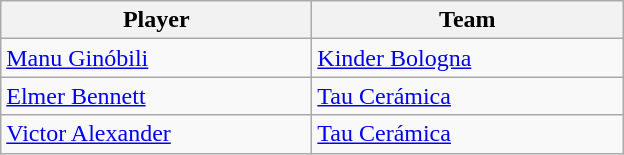<table class="wikitable" style="text-align: left">
<tr>
<th style="width:200px;">Player</th>
<th style="width:200px;">Team</th>
</tr>
<tr>
<td> <a href='#'>Manu Ginóbili</a></td>
<td> <a href='#'>Kinder Bologna</a></td>
</tr>
<tr>
<td> <a href='#'>Elmer Bennett</a></td>
<td> <a href='#'>Tau Cerámica</a></td>
</tr>
<tr>
<td> <a href='#'>Victor Alexander</a></td>
<td> <a href='#'>Tau Cerámica</a></td>
</tr>
</table>
